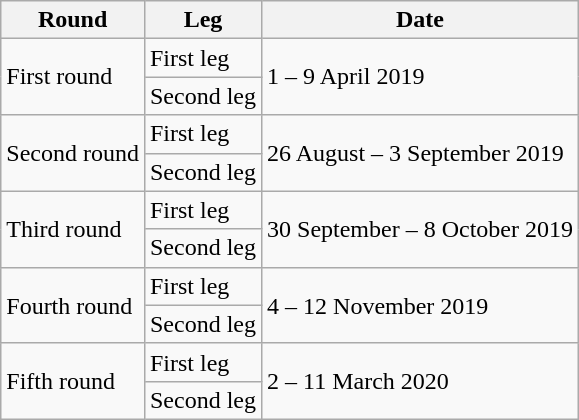<table class="wikitable">
<tr>
<th>Round</th>
<th>Leg</th>
<th>Date</th>
</tr>
<tr>
<td rowspan=2>First round</td>
<td>First leg</td>
<td rowspan=2>1 – 9 April 2019</td>
</tr>
<tr>
<td>Second leg</td>
</tr>
<tr>
<td rowspan=2>Second round</td>
<td>First leg</td>
<td rowspan=2>26 August – 3 September 2019</td>
</tr>
<tr>
<td>Second leg</td>
</tr>
<tr>
<td rowspan=2>Third round</td>
<td>First leg</td>
<td rowspan=2>30 September – 8 October 2019</td>
</tr>
<tr>
<td>Second leg</td>
</tr>
<tr>
<td rowspan=2>Fourth round</td>
<td>First leg</td>
<td rowspan=2>4 – 12 November 2019</td>
</tr>
<tr>
<td>Second leg</td>
</tr>
<tr>
<td rowspan=2>Fifth round</td>
<td>First leg</td>
<td rowspan=2>2 – 11 March 2020</td>
</tr>
<tr>
<td>Second leg</td>
</tr>
</table>
